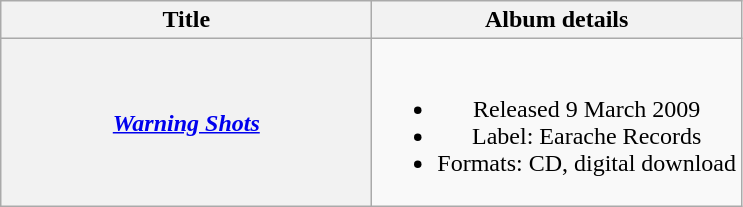<table class="wikitable plainrowheaders" style="text-align:center;">
<tr>
<th scope="col" style="width:15em;">Title</th>
<th scope="col">Album details</th>
</tr>
<tr>
<th scope="row"><em><a href='#'>Warning Shots</a></em></th>
<td><br><ul><li>Released 9 March 2009</li><li>Label: Earache Records</li><li>Formats: CD, digital download</li></ul></td>
</tr>
</table>
